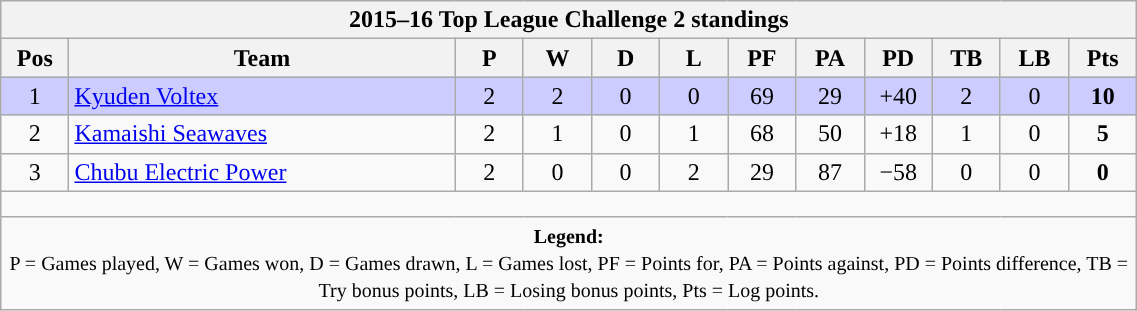<table class="wikitable" style="text-align:center; font-size:100%; width:60%;">
<tr>
<th colspan="100%" cellpadding="0" cellspacing="0"><strong>2015–16 Top League Challenge 2 standings</strong></th>
</tr>
<tr>
<th style="width:6%;">Pos</th>
<th style="width:34%;">Team</th>
<th style="width:6%;">P</th>
<th style="width:6%;">W</th>
<th style="width:6%;">D</th>
<th style="width:6%;">L</th>
<th style="width:6%;">PF</th>
<th style="width:6%;">PA</th>
<th style="width:6%;">PD</th>
<th style="width:6%;">TB</th>
<th style="width:6%;">LB</th>
<th style="width:6%;">Pts<br></th>
</tr>
<tr style="background:#CCCCFF;">
<td>1</td>
<td style="text-align:left;"><a href='#'>Kyuden Voltex</a></td>
<td>2</td>
<td>2</td>
<td>0</td>
<td>0</td>
<td>69</td>
<td>29</td>
<td>+40</td>
<td>2</td>
<td>0</td>
<td><strong>10</strong></td>
</tr>
<tr>
<td>2</td>
<td style="text-align:left;"><a href='#'>Kamaishi Seawaves</a></td>
<td>2</td>
<td>1</td>
<td>0</td>
<td>1</td>
<td>68</td>
<td>50</td>
<td>+18</td>
<td>1</td>
<td>0</td>
<td><strong>5</strong></td>
</tr>
<tr>
<td>3</td>
<td style="text-align:left;"><a href='#'>Chubu Electric Power</a></td>
<td>2</td>
<td>0</td>
<td>0</td>
<td>2</td>
<td>29</td>
<td>87</td>
<td>−58</td>
<td>0</td>
<td>0</td>
<td><strong>0</strong></td>
</tr>
<tr>
<td colspan="100%" style="height:10px;"></td>
</tr>
<tr>
<td colspan="100%"><small><strong>Legend:</strong> <br> P = Games played, W = Games won, D = Games drawn, L = Games lost, PF = Points for, PA = Points against, PD = Points difference, TB = Try bonus points, LB = Losing bonus points, Pts = Log points.</small></td>
</tr>
</table>
